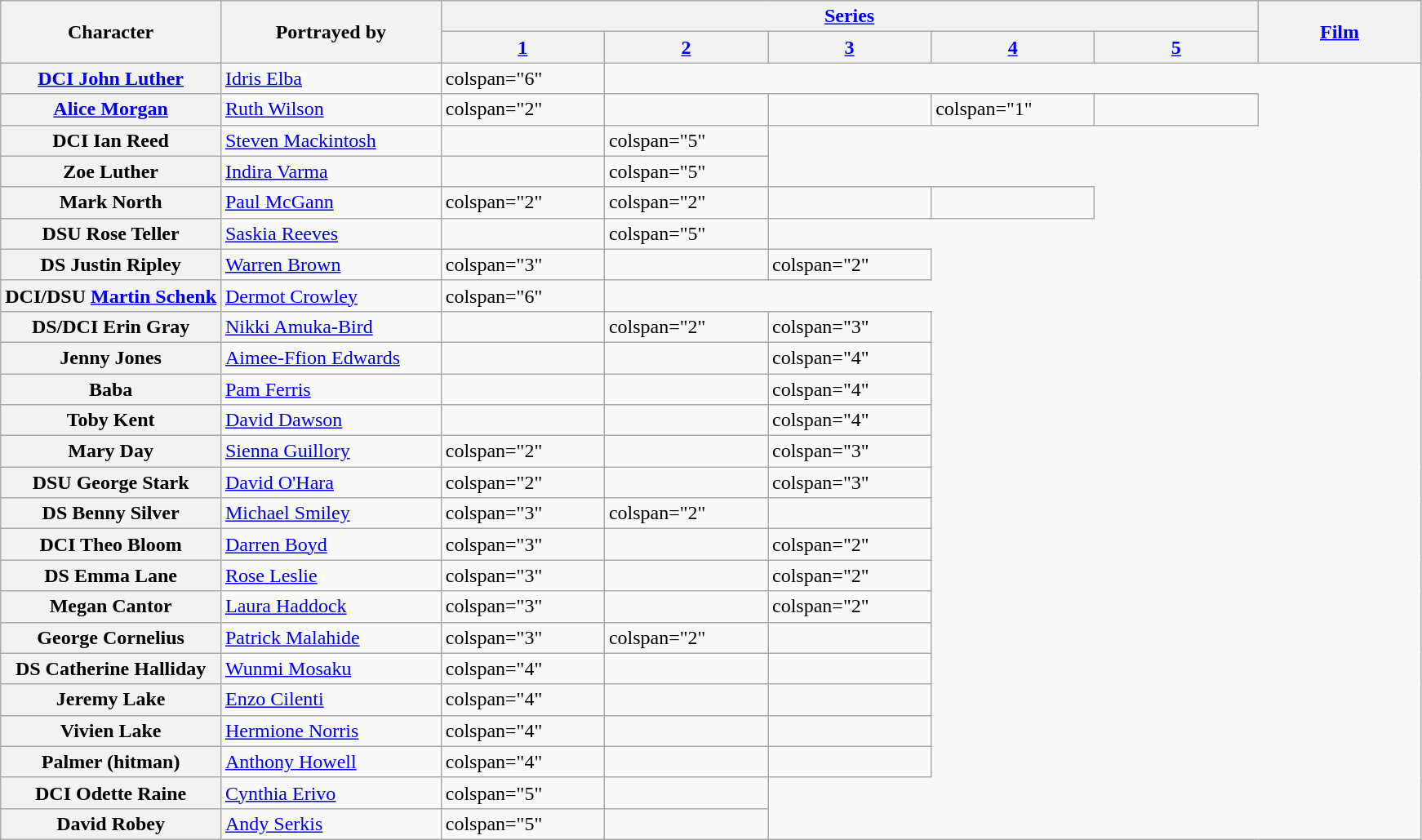<table class="wikitable">
<tr>
<th rowspan="2" style="text-align:center; width:15.5%;">Character</th>
<th rowspan="2" style="text-align:center; width:15.5%;">Portrayed by</th>
<th colspan="5"><a href='#'>Series</a></th>
<th rowspan="2" style="text-align:center; width:11.5%;"><a href='#'>Film</a></th>
</tr>
<tr>
<th style="text-align:center; width:11.5%;"><a href='#'>1</a></th>
<th style="text-align:center; width:11.5%;"><a href='#'>2</a></th>
<th style="text-align:center; width:11.5%;"><a href='#'>3</a></th>
<th style="text-align:center; width:11.5%;"><a href='#'>4</a></th>
<th style="text-align:center; width:11.5%;"><a href='#'>5</a></th>
</tr>
<tr>
<th><a href='#'>DCI John Luther</a></th>
<td><a href='#'>Idris Elba</a></td>
<td>colspan="6" </td>
</tr>
<tr>
<th><a href='#'>Alice Morgan</a></th>
<td><a href='#'>Ruth Wilson</a></td>
<td>colspan="2" </td>
<td></td>
<td></td>
<td>colspan="1" </td>
<td></td>
</tr>
<tr>
<th>DCI Ian Reed</th>
<td><a href='#'>Steven Mackintosh</a></td>
<td></td>
<td>colspan="5" </td>
</tr>
<tr>
<th>Zoe Luther</th>
<td><a href='#'>Indira Varma</a></td>
<td></td>
<td>colspan="5" </td>
</tr>
<tr>
<th>Mark North</th>
<td><a href='#'>Paul McGann</a></td>
<td>colspan="2" </td>
<td>colspan="2" </td>
<td></td>
<td></td>
</tr>
<tr>
<th>DSU Rose Teller</th>
<td><a href='#'>Saskia Reeves</a></td>
<td></td>
<td>colspan="5" </td>
</tr>
<tr>
<th>DS Justin Ripley</th>
<td><a href='#'>Warren Brown</a></td>
<td>colspan="3" </td>
<td></td>
<td>colspan="2" </td>
</tr>
<tr>
<th>DCI/DSU <a href='#'>Martin Schenk</a></th>
<td><a href='#'>Dermot Crowley</a></td>
<td>colspan="6" </td>
</tr>
<tr>
<th>DS/DCI Erin Gray</th>
<td><a href='#'>Nikki Amuka-Bird</a></td>
<td></td>
<td>colspan="2" </td>
<td>colspan="3" </td>
</tr>
<tr>
<th>Jenny Jones</th>
<td><a href='#'>Aimee-Ffion Edwards</a></td>
<td></td>
<td></td>
<td>colspan="4" </td>
</tr>
<tr>
<th>Baba</th>
<td><a href='#'>Pam Ferris</a></td>
<td></td>
<td></td>
<td>colspan="4" </td>
</tr>
<tr>
<th>Toby Kent</th>
<td><a href='#'>David Dawson</a></td>
<td></td>
<td></td>
<td>colspan="4" </td>
</tr>
<tr>
<th>Mary Day</th>
<td><a href='#'>Sienna Guillory</a></td>
<td>colspan="2" </td>
<td></td>
<td>colspan="3" </td>
</tr>
<tr>
<th>DSU George Stark</th>
<td><a href='#'>David O'Hara</a></td>
<td>colspan="2" </td>
<td></td>
<td>colspan="3" </td>
</tr>
<tr>
<th>DS Benny Silver</th>
<td><a href='#'>Michael Smiley</a></td>
<td>colspan="3" </td>
<td>colspan="2" </td>
<td></td>
</tr>
<tr>
<th>DCI Theo Bloom</th>
<td><a href='#'>Darren Boyd</a></td>
<td>colspan="3" </td>
<td></td>
<td>colspan="2" </td>
</tr>
<tr>
<th>DS Emma Lane</th>
<td><a href='#'>Rose Leslie</a></td>
<td>colspan="3" </td>
<td></td>
<td>colspan="2" </td>
</tr>
<tr>
<th>Megan Cantor</th>
<td><a href='#'>Laura Haddock</a></td>
<td>colspan="3" </td>
<td></td>
<td>colspan="2" </td>
</tr>
<tr>
<th>George Cornelius</th>
<td><a href='#'>Patrick Malahide</a></td>
<td>colspan="3" </td>
<td>colspan="2" </td>
<td></td>
</tr>
<tr>
<th>DS Catherine Halliday</th>
<td><a href='#'>Wunmi Mosaku</a></td>
<td>colspan="4" </td>
<td></td>
<td></td>
</tr>
<tr>
<th>Jeremy Lake</th>
<td><a href='#'>Enzo Cilenti</a></td>
<td>colspan="4" </td>
<td></td>
<td></td>
</tr>
<tr>
<th>Vivien Lake</th>
<td><a href='#'>Hermione Norris</a></td>
<td>colspan="4" </td>
<td></td>
<td></td>
</tr>
<tr>
<th>Palmer (hitman)</th>
<td><a href='#'>Anthony Howell</a></td>
<td>colspan="4" </td>
<td></td>
<td></td>
</tr>
<tr>
<th>DCI Odette Raine</th>
<td><a href='#'>Cynthia Erivo</a></td>
<td>colspan="5" </td>
<td></td>
</tr>
<tr>
<th>David Robey</th>
<td><a href='#'>Andy Serkis</a></td>
<td>colspan="5" </td>
<td></td>
</tr>
</table>
